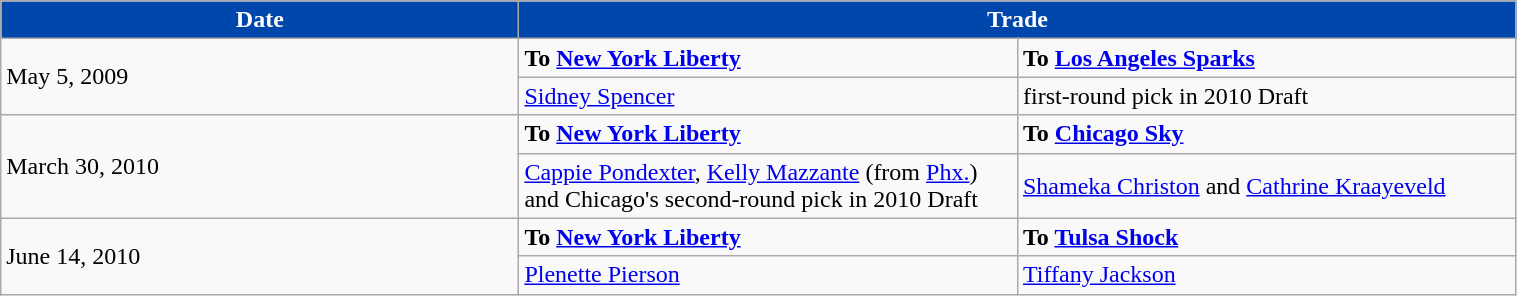<table class="wikitable" style="width:80%">
<tr>
<th style="background:#0047AB;color:white; width=125">Date</th>
<th style="background:#0047AB;color:white;" colspan=2>Trade</th>
</tr>
<tr>
<td rowspan=2>May 5, 2009</td>
<td width=325><strong>To <a href='#'>New York Liberty</a></strong></td>
<td width=325><strong>To <a href='#'>Los Angeles Sparks</a></strong></td>
</tr>
<tr>
<td><a href='#'>Sidney Spencer</a></td>
<td>first-round pick in 2010 Draft</td>
</tr>
<tr>
<td rowspan=2>March 30, 2010</td>
<td width=325><strong>To <a href='#'>New York Liberty</a></strong></td>
<td width=325><strong>To <a href='#'>Chicago Sky</a></strong></td>
</tr>
<tr>
<td><a href='#'>Cappie Pondexter</a>, <a href='#'>Kelly Mazzante</a> (from <a href='#'>Phx.</a>) and Chicago's second-round pick in 2010 Draft</td>
<td><a href='#'>Shameka Christon</a> and <a href='#'>Cathrine Kraayeveld</a></td>
</tr>
<tr>
<td rowspan=2>June 14, 2010</td>
<td width=325><strong>To <a href='#'>New York Liberty</a></strong></td>
<td width=325><strong>To <a href='#'>Tulsa Shock</a></strong></td>
</tr>
<tr>
<td><a href='#'>Plenette Pierson</a></td>
<td><a href='#'>Tiffany Jackson</a></td>
</tr>
</table>
